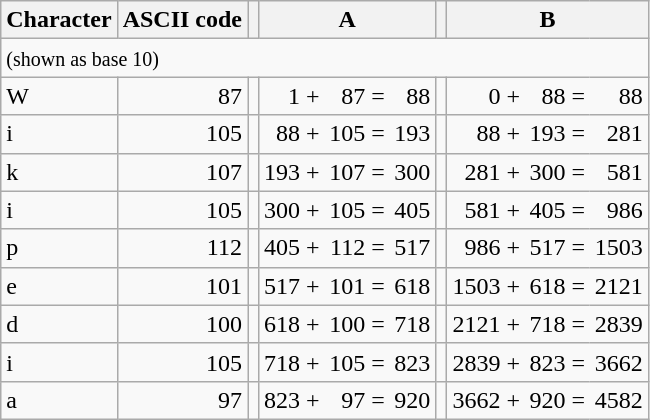<table class="wikitable" border="1">
<tr>
<th>Character</th>
<th>ASCII code</th>
<th></th>
<th colspan="3">A</th>
<th></th>
<th colspan="3">B</th>
</tr>
<tr>
<td colspan="12"><small>(shown as base 10)</small></td>
</tr>
<tr>
<td>W</td>
<td style="text-align: right">87</td>
<td></td>
<td style="text-align: right; border-right: hidden">1 +</td>
<td style="text-align: right; border-right: hidden">87 =</td>
<td style="text-align: right">88</td>
<td></td>
<td style="text-align: right; border-right: hidden">0 +</td>
<td style="text-align: right; border-right: hidden">88 =</td>
<td style="text-align: right">88</td>
</tr>
<tr>
<td>i</td>
<td style="text-align: right">105</td>
<td></td>
<td style="text-align: right; border-right: hidden">88 +</td>
<td style="text-align: right; border-right: hidden">105 =</td>
<td style="text-align: right">193</td>
<td></td>
<td style="text-align: right; border-right: hidden">88 +</td>
<td style="text-align: right; border-right: hidden">193 =</td>
<td style="text-align: right">281</td>
</tr>
<tr>
<td>k</td>
<td style="text-align: right">107</td>
<td></td>
<td style="text-align: right; border-right: hidden">193 +</td>
<td style="text-align: right; border-right: hidden">107 =</td>
<td style="text-align: right">300</td>
<td></td>
<td style="text-align: right; border-right: hidden">281 +</td>
<td style="text-align: right; border-right: hidden">300 =</td>
<td style="text-align: right">581</td>
</tr>
<tr>
<td>i</td>
<td style="text-align: right">105</td>
<td></td>
<td style="text-align: right; border-right: hidden">300 +</td>
<td style="text-align: right; border-right: hidden">105 =</td>
<td style="text-align: right">405</td>
<td></td>
<td style="text-align: right; border-right: hidden">581 +</td>
<td style="text-align: right; border-right: hidden">405 =</td>
<td style="text-align: right">986</td>
</tr>
<tr>
<td>p</td>
<td style="text-align: right">112</td>
<td></td>
<td style="text-align: right; border-right: hidden">405 +</td>
<td style="text-align: right; border-right: hidden">112 =</td>
<td style="text-align: right">517</td>
<td></td>
<td style="text-align: right; border-right: hidden">986 +</td>
<td style="text-align: right; border-right: hidden">517 =</td>
<td style="text-align: right">1503</td>
</tr>
<tr>
<td>e</td>
<td style="text-align: right">101</td>
<td></td>
<td style="text-align: right; border-right: hidden">517 +</td>
<td style="text-align: right; border-right: hidden">101 =</td>
<td style="text-align: right">618</td>
<td></td>
<td style="text-align: right; border-right: hidden">1503 +</td>
<td style="text-align: right; border-right: hidden">618 =</td>
<td style="text-align: right">2121</td>
</tr>
<tr>
<td>d</td>
<td style="text-align: right">100</td>
<td></td>
<td style="text-align: right; border-right: hidden">618 +</td>
<td style="text-align: right; border-right: hidden">100 =</td>
<td style="text-align: right">718</td>
<td></td>
<td style="text-align: right; border-right: hidden">2121 +</td>
<td style="text-align: right; border-right: hidden">718 =</td>
<td style="text-align: right">2839</td>
</tr>
<tr>
<td>i</td>
<td style="text-align: right">105</td>
<td></td>
<td style="text-align: right; border-right: hidden">718 +</td>
<td style="text-align: right; border-right: hidden">105 =</td>
<td style="text-align: right">823</td>
<td></td>
<td style="text-align: right; border-right: hidden">2839 +</td>
<td style="text-align: right; border-right: hidden">823 =</td>
<td style="text-align: right">3662</td>
</tr>
<tr>
<td>a</td>
<td style="text-align: right">97</td>
<td></td>
<td style="text-align: right; border-right: hidden">823 +</td>
<td style="text-align: right; border-right: hidden">97 =</td>
<td style="text-align: right">920</td>
<td></td>
<td style="text-align: right; border-right: hidden">3662 +</td>
<td style="text-align: right; border-right: hidden">920 =</td>
<td style="text-align: right">4582</td>
</tr>
</table>
